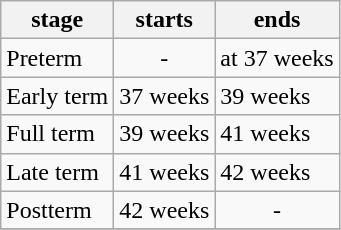<table class="wikitable floatright">
<tr>
<th>stage</th>
<th>starts</th>
<th>ends</th>
</tr>
<tr>
<td>Preterm</td>
<td style="text-align: center;">-</td>
<td>at 37 weeks</td>
</tr>
<tr>
<td>Early term</td>
<td>37 weeks</td>
<td>39 weeks</td>
</tr>
<tr>
<td>Full term</td>
<td>39 weeks</td>
<td>41 weeks</td>
</tr>
<tr>
<td>Late term</td>
<td>41 weeks</td>
<td>42 weeks</td>
</tr>
<tr>
<td>Postterm</td>
<td>42 weeks</td>
<td style="text-align: center;">-</td>
</tr>
<tr>
</tr>
</table>
